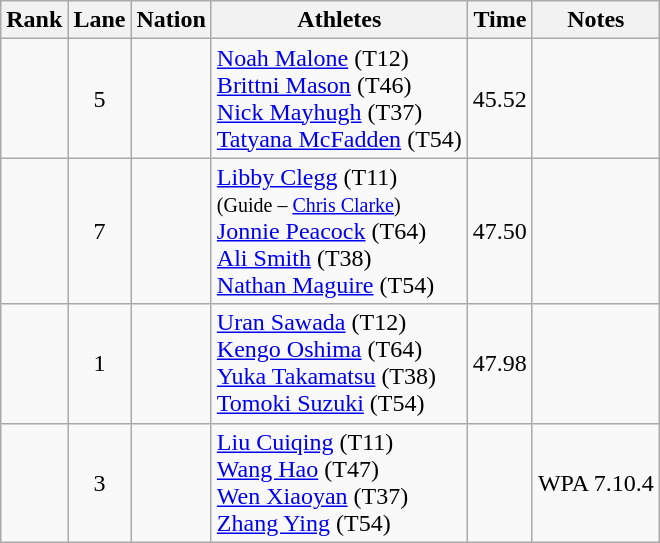<table class="wikitable sortable" style="text-align:center">
<tr>
<th>Rank</th>
<th>Lane</th>
<th>Nation</th>
<th>Athletes</th>
<th>Time</th>
<th>Notes</th>
</tr>
<tr>
<td></td>
<td>5</td>
<td align="left"></td>
<td align="left"><a href='#'>Noah Malone</a> (T12)<br><a href='#'>Brittni Mason</a> (T46)<br><a href='#'>Nick Mayhugh</a> (T37)<br><a href='#'>Tatyana McFadden</a> (T54)</td>
<td>45.52</td>
<td><strong></strong></td>
</tr>
<tr>
<td></td>
<td>7</td>
<td align="left"></td>
<td align="left"><a href='#'>Libby Clegg</a> (T11)<br><small>(Guide – <a href='#'>Chris Clarke</a>)</small><br><a href='#'>Jonnie Peacock</a> (T64)<br><a href='#'>Ali Smith</a> (T38)<br><a href='#'>Nathan Maguire</a> (T54)</td>
<td>47.50</td>
<td></td>
</tr>
<tr>
<td></td>
<td>1</td>
<td align="left"></td>
<td align="left"><a href='#'>Uran Sawada</a> (T12)<br><a href='#'>Kengo Oshima</a> (T64)<br><a href='#'>Yuka Takamatsu</a> (T38)<br><a href='#'>Tomoki Suzuki</a> (T54)</td>
<td>47.98</td>
<td></td>
</tr>
<tr>
<td></td>
<td>3</td>
<td align="left"></td>
<td align="left"><a href='#'>Liu Cuiqing</a> (T11)<br><a href='#'>Wang Hao</a> (T47)<br><a href='#'>Wen Xiaoyan</a> (T37)<br><a href='#'>Zhang Ying</a> (T54)</td>
<td></td>
<td>WPA 7.10.4</td>
</tr>
</table>
